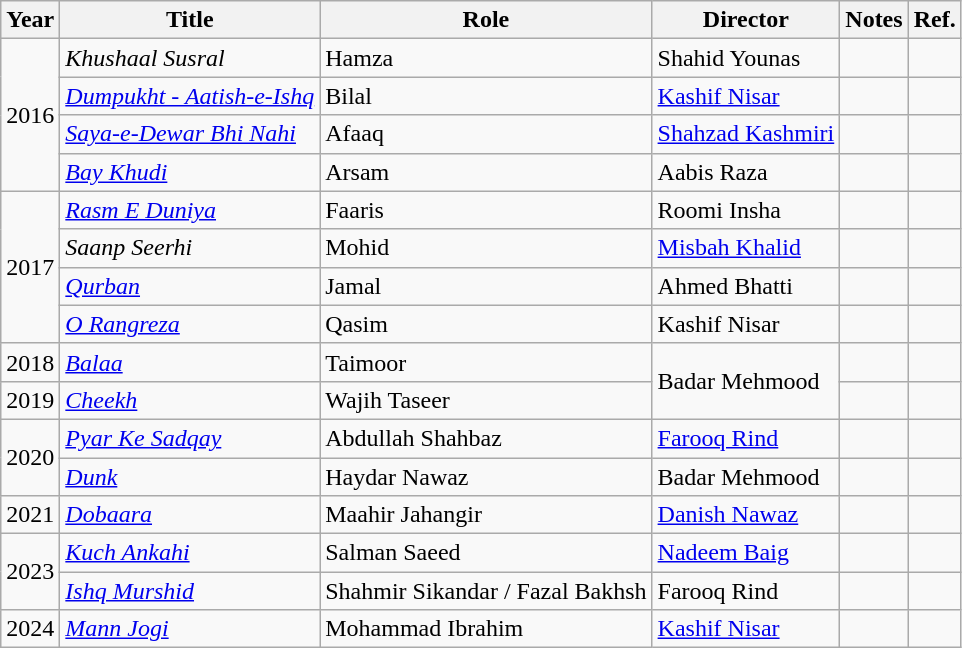<table class="wikitable sortable">
<tr>
<th>Year</th>
<th>Title</th>
<th>Role</th>
<th>Director</th>
<th>Notes</th>
<th>Ref.</th>
</tr>
<tr>
<td rowspan="4">2016</td>
<td><em>Khushaal Susral</em></td>
<td>Hamza</td>
<td>Shahid Younas</td>
<td></td>
<td></td>
</tr>
<tr>
<td><em><a href='#'>Dumpukht - Aatish-e-Ishq</a></em></td>
<td>Bilal</td>
<td><a href='#'>Kashif Nisar</a></td>
<td></td>
<td></td>
</tr>
<tr>
<td><em><a href='#'>Saya-e-Dewar Bhi Nahi</a></em></td>
<td>Afaaq</td>
<td><a href='#'>Shahzad Kashmiri</a></td>
<td></td>
<td></td>
</tr>
<tr>
<td><em><a href='#'>Bay Khudi</a></em></td>
<td>Arsam</td>
<td>Aabis Raza</td>
<td></td>
<td></td>
</tr>
<tr>
<td rowspan="4">2017</td>
<td><em><a href='#'>Rasm E Duniya</a></em></td>
<td>Faaris</td>
<td>Roomi Insha</td>
<td></td>
<td></td>
</tr>
<tr>
<td><em>Saanp Seerhi</em></td>
<td>Mohid</td>
<td><a href='#'>Misbah Khalid</a></td>
<td></td>
<td></td>
</tr>
<tr>
<td><em><a href='#'>Qurban</a></em></td>
<td>Jamal</td>
<td>Ahmed Bhatti</td>
<td></td>
<td></td>
</tr>
<tr>
<td><em><a href='#'>O Rangreza</a></em></td>
<td>Qasim</td>
<td>Kashif Nisar</td>
<td></td>
<td></td>
</tr>
<tr>
<td>2018</td>
<td><em><a href='#'>Balaa</a></em></td>
<td>Taimoor</td>
<td rowspan="2">Badar Mehmood</td>
<td></td>
<td></td>
</tr>
<tr>
<td>2019</td>
<td><em><a href='#'>Cheekh</a></em></td>
<td>Wajih Taseer</td>
<td></td>
<td></td>
</tr>
<tr>
<td rowspan="2">2020</td>
<td><em><a href='#'>Pyar Ke Sadqay</a></em></td>
<td>Abdullah Shahbaz</td>
<td><a href='#'>Farooq Rind</a></td>
<td></td>
<td></td>
</tr>
<tr>
<td><em><a href='#'>Dunk</a></em></td>
<td>Haydar Nawaz</td>
<td>Badar Mehmood</td>
<td></td>
<td></td>
</tr>
<tr>
<td>2021</td>
<td><em><a href='#'>Dobaara</a></em></td>
<td>Maahir Jahangir</td>
<td><a href='#'>Danish Nawaz</a></td>
<td></td>
<td></td>
</tr>
<tr>
<td rowspan="2">2023</td>
<td><em><a href='#'>Kuch Ankahi</a></em></td>
<td>Salman Saeed</td>
<td><a href='#'>Nadeem Baig</a></td>
<td></td>
<td></td>
</tr>
<tr>
<td><em><a href='#'>Ishq Murshid</a></em></td>
<td>Shahmir Sikandar / Fazal Bakhsh</td>
<td>Farooq Rind</td>
<td></td>
<td></td>
</tr>
<tr>
<td>2024</td>
<td><em><a href='#'>Mann Jogi</a></em></td>
<td>Mohammad Ibrahim</td>
<td><a href='#'>Kashif Nisar</a></td>
<td></td>
<td></td>
</tr>
</table>
